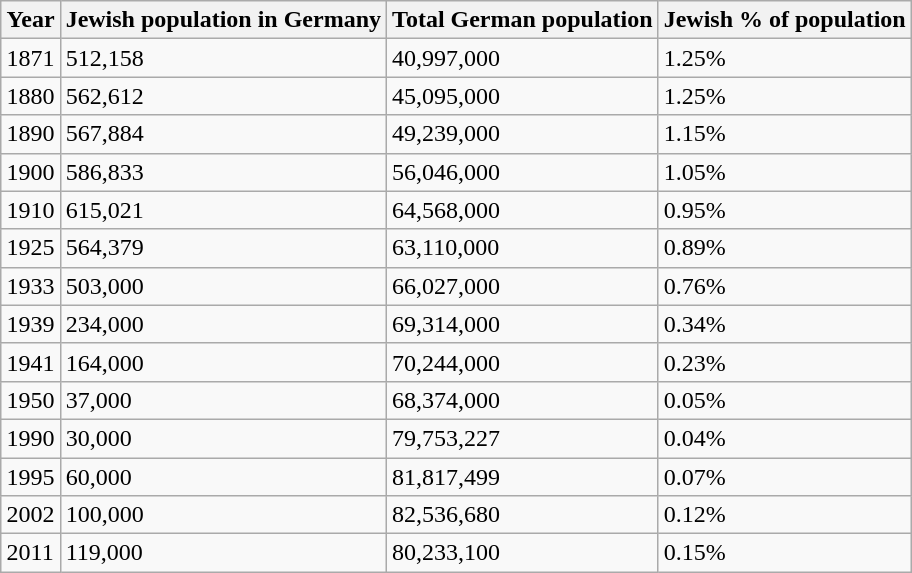<table class="wikitable" style="clear: both; float: right;">
<tr>
<th>Year</th>
<th>Jewish population in Germany</th>
<th>Total German population</th>
<th>Jewish % of population</th>
</tr>
<tr>
<td>1871</td>
<td>512,158</td>
<td>40,997,000</td>
<td>1.25%</td>
</tr>
<tr>
<td>1880</td>
<td>562,612</td>
<td>45,095,000</td>
<td>1.25%</td>
</tr>
<tr>
<td>1890</td>
<td>567,884</td>
<td>49,239,000</td>
<td>1.15%</td>
</tr>
<tr>
<td>1900</td>
<td>586,833</td>
<td>56,046,000</td>
<td>1.05%</td>
</tr>
<tr>
<td>1910</td>
<td>615,021</td>
<td>64,568,000</td>
<td>0.95%</td>
</tr>
<tr>
<td>1925</td>
<td>564,379</td>
<td>63,110,000</td>
<td>0.89%</td>
</tr>
<tr>
<td>1933</td>
<td>503,000</td>
<td>66,027,000</td>
<td>0.76%</td>
</tr>
<tr>
<td>1939</td>
<td>234,000</td>
<td>69,314,000</td>
<td>0.34%</td>
</tr>
<tr>
<td>1941</td>
<td>164,000</td>
<td>70,244,000</td>
<td>0.23%</td>
</tr>
<tr>
<td>1950</td>
<td>37,000</td>
<td>68,374,000</td>
<td>0.05%</td>
</tr>
<tr>
<td>1990</td>
<td>30,000</td>
<td>79,753,227</td>
<td>0.04%</td>
</tr>
<tr>
<td>1995</td>
<td>60,000</td>
<td>81,817,499</td>
<td>0.07%</td>
</tr>
<tr>
<td>2002</td>
<td>100,000</td>
<td>82,536,680</td>
<td>0.12%</td>
</tr>
<tr>
<td>2011</td>
<td>119,000</td>
<td>80,233,100</td>
<td>0.15%</td>
</tr>
</table>
